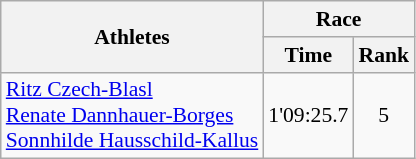<table class="wikitable" border="1" style="font-size:90%">
<tr>
<th rowspan=2>Athletes</th>
<th colspan=2>Race</th>
</tr>
<tr>
<th>Time</th>
<th>Rank</th>
</tr>
<tr>
<td><a href='#'>Ritz Czech-Blasl</a><br><a href='#'>Renate Dannhauer-Borges</a><br><a href='#'>Sonnhilde Hausschild-Kallus</a></td>
<td align=center>1'09:25.7</td>
<td align=center>5</td>
</tr>
</table>
